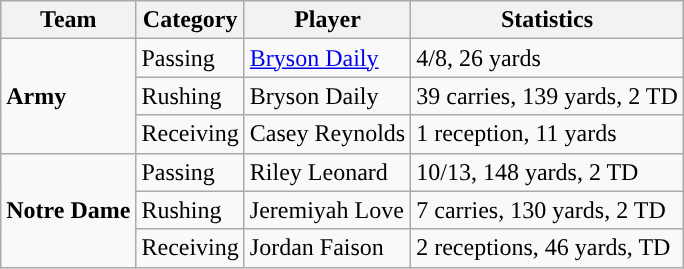<table class="wikitable" style="float: right;">
<tr>
<th>Team</th>
<th>Category</th>
<th>Player</th>
<th>Statistics</th>
</tr>
<tr>
<td rowspan=3><strong>Army</strong></td>
<td>Passing</td>
<td><a href='#'>Bryson Daily</a></td>
<td>4/8, 26 yards</td>
</tr>
<tr>
<td>Rushing</td>
<td>Bryson Daily</td>
<td>39 carries, 139 yards, 2 TD</td>
</tr>
<tr>
<td>Receiving</td>
<td>Casey Reynolds</td>
<td>1 reception, 11 yards</td>
</tr>
<tr>
<td rowspan=3><strong>Notre Dame</strong></td>
<td>Passing</td>
<td>Riley Leonard</td>
<td>10/13, 148 yards, 2 TD</td>
</tr>
<tr>
<td>Rushing</td>
<td>Jeremiyah Love</td>
<td>7 carries, 130 yards, 2 TD</td>
</tr>
<tr>
<td>Receiving</td>
<td>Jordan Faison</td>
<td>2 receptions, 46 yards, TD</td>
</tr>
</table>
